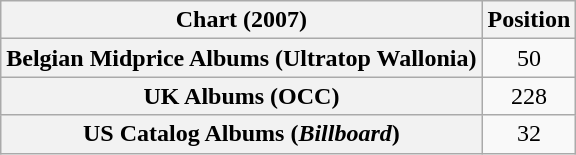<table class="wikitable plainrowheaders sortable" style="text-align:center">
<tr>
<th scope="col">Chart (2007)</th>
<th scope="col">Position</th>
</tr>
<tr>
<th scope="row">Belgian Midprice Albums (Ultratop Wallonia)</th>
<td>50</td>
</tr>
<tr>
<th scope="row">UK Albums (OCC)</th>
<td>228</td>
</tr>
<tr>
<th scope="row">US Catalog Albums (<em>Billboard</em>)</th>
<td>32</td>
</tr>
</table>
